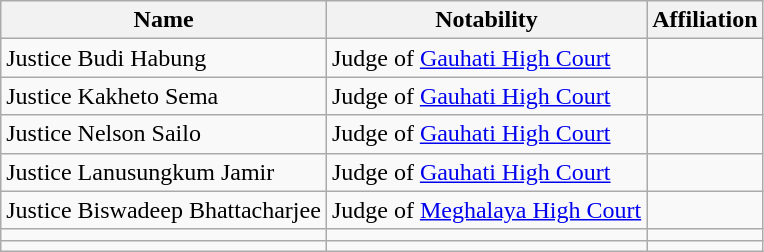<table class="wikitable">
<tr>
<th>Name</th>
<th>Notability</th>
<th>Affiliation</th>
</tr>
<tr>
<td>Justice Budi Habung</td>
<td>Judge of <a href='#'>Gauhati High Court</a></td>
<td></td>
</tr>
<tr>
<td>Justice Kakheto Sema</td>
<td>Judge of <a href='#'>Gauhati High Court</a></td>
<td></td>
</tr>
<tr>
<td>Justice Nelson Sailo</td>
<td>Judge of <a href='#'>Gauhati High Court</a></td>
<td></td>
</tr>
<tr>
<td>Justice Lanusungkum Jamir</td>
<td>Judge of <a href='#'>Gauhati High Court</a></td>
<td></td>
</tr>
<tr>
<td>Justice Biswadeep Bhattacharjee</td>
<td>Judge of <a href='#'>Meghalaya High Court</a></td>
<td></td>
</tr>
<tr>
<td></td>
<td></td>
<td></td>
</tr>
<tr>
<td></td>
<td></td>
<td></td>
</tr>
</table>
